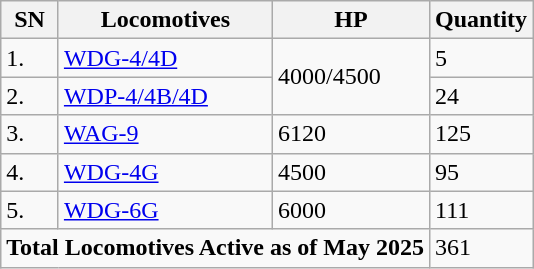<table class="wikitable">
<tr>
<th>SN</th>
<th>Locomotives</th>
<th>HP</th>
<th>Quantity</th>
</tr>
<tr>
<td>1.</td>
<td><a href='#'>WDG-4/4D</a></td>
<td rowspan="2">4000/4500</td>
<td>5</td>
</tr>
<tr>
<td>2.</td>
<td><a href='#'>WDP-4/4B/4D</a></td>
<td>24</td>
</tr>
<tr>
<td>3.</td>
<td><a href='#'>WAG-9</a></td>
<td>6120</td>
<td>125</td>
</tr>
<tr>
<td>4.</td>
<td><a href='#'>WDG-4G</a></td>
<td>4500</td>
<td>95</td>
</tr>
<tr>
<td>5.</td>
<td><a href='#'>WDG-6G</a></td>
<td>6000</td>
<td>111</td>
</tr>
<tr>
<td colspan="3"><strong>Total Locomotives Active as of May 2025 </strong></td>
<td>361</td>
</tr>
</table>
